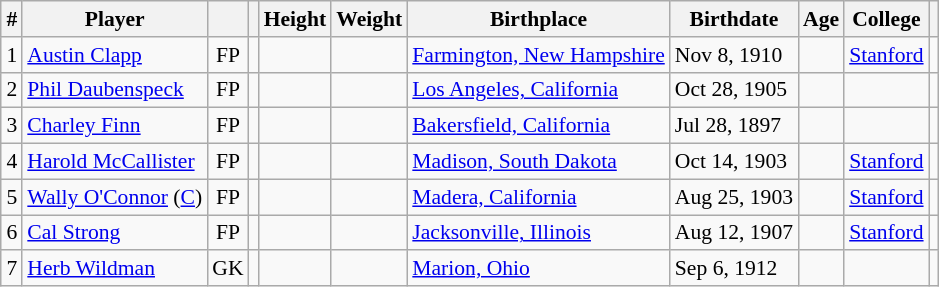<table class="wikitable sortable" style="text-align: left; font-size: 90%; margin-left: 1em;">
<tr>
<th>#</th>
<th>Player</th>
<th></th>
<th></th>
<th>Height</th>
<th>Weight</th>
<th>Birthplace</th>
<th>Birthdate</th>
<th>Age</th>
<th>College</th>
<th></th>
</tr>
<tr>
<td style="text-align: center;">1</td>
<td data-sort-value="Clapp, Austin"><a href='#'>Austin Clapp</a></td>
<td style="text-align: center;">FP</td>
<td style="text-align: center;"></td>
<td></td>
<td></td>
<td> <a href='#'>Farmington, New Hampshire</a></td>
<td>Nov 8, 1910</td>
<td></td>
<td><a href='#'>Stanford</a></td>
<td></td>
</tr>
<tr>
<td style="text-align: center;">2</td>
<td data-sort-value="Daubenspeck, Phil"><a href='#'>Phil Daubenspeck</a></td>
<td style="text-align: center;">FP</td>
<td style="text-align: center;"></td>
<td></td>
<td></td>
<td> <a href='#'>Los Angeles, California</a></td>
<td>Oct 28, 1905</td>
<td></td>
<td></td>
<td></td>
</tr>
<tr>
<td style="text-align: center;">3</td>
<td data-sort-value="Finn, Charley"><a href='#'>Charley Finn</a></td>
<td style="text-align: center;">FP</td>
<td style="text-align: center;"></td>
<td></td>
<td></td>
<td> <a href='#'>Bakersfield, California</a></td>
<td>Jul 28, 1897</td>
<td></td>
<td></td>
<td></td>
</tr>
<tr>
<td style="text-align: center;">4</td>
<td data-sort-value="McCallister, Harold"><a href='#'>Harold McCallister</a></td>
<td style="text-align: center;">FP</td>
<td style="text-align: center;"></td>
<td></td>
<td></td>
<td> <a href='#'>Madison, South Dakota</a></td>
<td>Oct 14, 1903</td>
<td></td>
<td><a href='#'>Stanford</a></td>
<td></td>
</tr>
<tr>
<td style="text-align: center;">5</td>
<td data-sort-value="O'Connor, Wally"><a href='#'>Wally O'Connor</a> (<a href='#'>C</a>)</td>
<td style="text-align: center;">FP</td>
<td style="text-align: center;"></td>
<td></td>
<td></td>
<td> <a href='#'>Madera, California</a></td>
<td>Aug 25, 1903</td>
<td></td>
<td><a href='#'>Stanford</a></td>
<td></td>
</tr>
<tr>
<td style="text-align: center;">6</td>
<td data-sort-value="Strong, Cal"><a href='#'>Cal Strong</a></td>
<td style="text-align: center;">FP</td>
<td style="text-align: center;"></td>
<td></td>
<td></td>
<td> <a href='#'>Jacksonville, Illinois</a></td>
<td>Aug 12, 1907</td>
<td></td>
<td><a href='#'>Stanford</a></td>
<td></td>
</tr>
<tr>
<td style="text-align: center;">7</td>
<td data-sort-value="Wildman, Herb"><a href='#'>Herb Wildman</a></td>
<td style="text-align: center;">GK</td>
<td style="text-align: center;"></td>
<td></td>
<td></td>
<td> <a href='#'>Marion, Ohio</a></td>
<td>Sep 6, 1912</td>
<td></td>
<td></td>
<td></td>
</tr>
</table>
